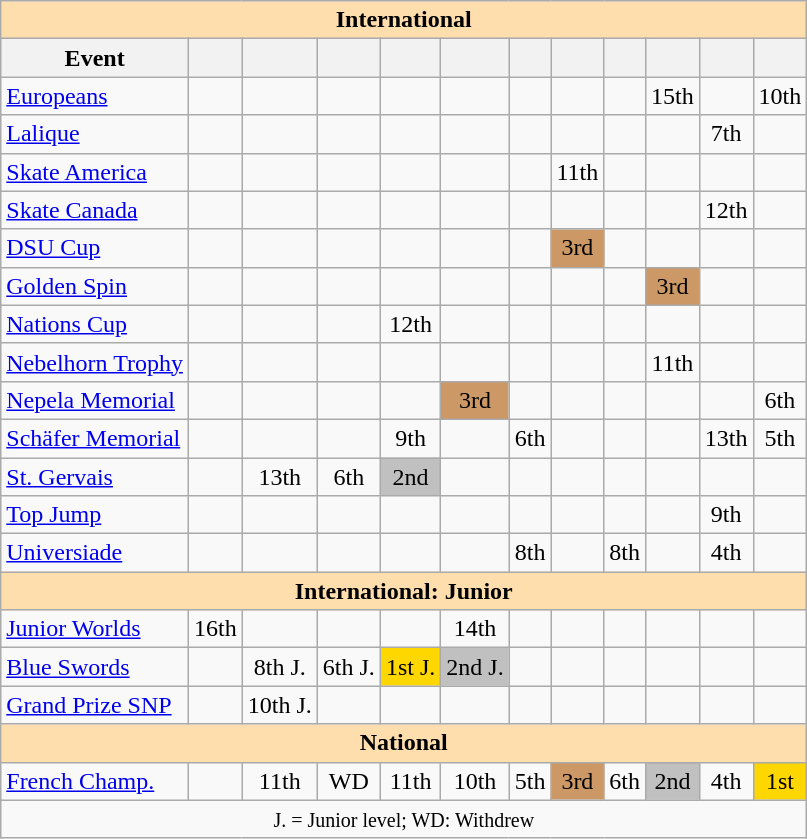<table class="wikitable" style="text-align:center">
<tr>
<th style="background-color: #ffdead; " colspan=12 align=center>International</th>
</tr>
<tr>
<th>Event</th>
<th></th>
<th></th>
<th></th>
<th></th>
<th></th>
<th></th>
<th></th>
<th></th>
<th></th>
<th></th>
<th></th>
</tr>
<tr>
<td align=left><a href='#'>Europeans</a></td>
<td></td>
<td></td>
<td></td>
<td></td>
<td></td>
<td></td>
<td></td>
<td></td>
<td>15th</td>
<td></td>
<td>10th</td>
</tr>
<tr>
<td align=left> <a href='#'>Lalique</a></td>
<td></td>
<td></td>
<td></td>
<td></td>
<td></td>
<td></td>
<td></td>
<td></td>
<td></td>
<td>7th</td>
<td></td>
</tr>
<tr>
<td align=left> <a href='#'>Skate America</a></td>
<td></td>
<td></td>
<td></td>
<td></td>
<td></td>
<td></td>
<td>11th</td>
<td></td>
<td></td>
<td></td>
<td></td>
</tr>
<tr>
<td align=left> <a href='#'>Skate Canada</a></td>
<td></td>
<td></td>
<td></td>
<td></td>
<td></td>
<td></td>
<td></td>
<td></td>
<td></td>
<td>12th</td>
<td></td>
</tr>
<tr>
<td align=left><a href='#'>DSU Cup</a></td>
<td></td>
<td></td>
<td></td>
<td></td>
<td></td>
<td></td>
<td bgcolor=cc9966>3rd</td>
<td></td>
<td></td>
<td></td>
<td></td>
</tr>
<tr>
<td align=left><a href='#'>Golden Spin</a></td>
<td></td>
<td></td>
<td></td>
<td></td>
<td></td>
<td></td>
<td></td>
<td></td>
<td bgcolor=cc9966>3rd</td>
<td></td>
<td></td>
</tr>
<tr>
<td align=left><a href='#'>Nations Cup</a></td>
<td></td>
<td></td>
<td></td>
<td>12th</td>
<td></td>
<td></td>
<td></td>
<td></td>
<td></td>
<td></td>
<td></td>
</tr>
<tr>
<td align=left><a href='#'>Nebelhorn Trophy</a></td>
<td></td>
<td></td>
<td></td>
<td></td>
<td></td>
<td></td>
<td></td>
<td></td>
<td>11th</td>
<td></td>
<td></td>
</tr>
<tr>
<td align=left><a href='#'>Nepela Memorial</a></td>
<td></td>
<td></td>
<td></td>
<td></td>
<td bgcolor=cc9966>3rd</td>
<td></td>
<td></td>
<td></td>
<td></td>
<td></td>
<td>6th</td>
</tr>
<tr>
<td align=left><a href='#'>Schäfer Memorial</a></td>
<td></td>
<td></td>
<td></td>
<td>9th</td>
<td></td>
<td>6th</td>
<td></td>
<td></td>
<td></td>
<td>13th</td>
<td>5th</td>
</tr>
<tr>
<td align=left><a href='#'>St. Gervais</a></td>
<td></td>
<td>13th</td>
<td>6th</td>
<td bgcolor=silver>2nd</td>
<td></td>
<td></td>
<td></td>
<td></td>
<td></td>
<td></td>
<td></td>
</tr>
<tr>
<td align=left><a href='#'>Top Jump</a></td>
<td></td>
<td></td>
<td></td>
<td></td>
<td></td>
<td></td>
<td></td>
<td></td>
<td></td>
<td>9th</td>
<td></td>
</tr>
<tr>
<td align=left><a href='#'>Universiade</a></td>
<td></td>
<td></td>
<td></td>
<td></td>
<td></td>
<td>8th</td>
<td></td>
<td>8th</td>
<td></td>
<td>4th</td>
<td></td>
</tr>
<tr>
<th style="background-color: #ffdead; " colspan=12 align=center>International: Junior</th>
</tr>
<tr>
<td align=left><a href='#'>Junior Worlds</a></td>
<td>16th</td>
<td></td>
<td></td>
<td></td>
<td>14th</td>
<td></td>
<td></td>
<td></td>
<td></td>
<td></td>
<td></td>
</tr>
<tr>
<td align=left><a href='#'>Blue Swords</a></td>
<td></td>
<td>8th J.</td>
<td>6th J.</td>
<td bgcolor=gold>1st J.</td>
<td bgcolor=silver>2nd J.</td>
<td></td>
<td></td>
<td></td>
<td></td>
<td></td>
<td></td>
</tr>
<tr>
<td align=left><a href='#'>Grand Prize SNP</a></td>
<td></td>
<td>10th J.</td>
<td></td>
<td></td>
<td></td>
<td></td>
<td></td>
<td></td>
<td></td>
<td></td>
<td></td>
</tr>
<tr>
<th style="background-color: #ffdead; " colspan=12 align=center>National</th>
</tr>
<tr>
<td align=left><a href='#'>French Champ.</a></td>
<td></td>
<td>11th</td>
<td>WD</td>
<td>11th</td>
<td>10th</td>
<td>5th</td>
<td bgcolor=cc9966>3rd</td>
<td>6th</td>
<td bgcolor=silver>2nd</td>
<td>4th</td>
<td bgcolor=gold>1st</td>
</tr>
<tr>
<td colspan=12 align=center><small> J. = Junior level; WD: Withdrew </small></td>
</tr>
</table>
